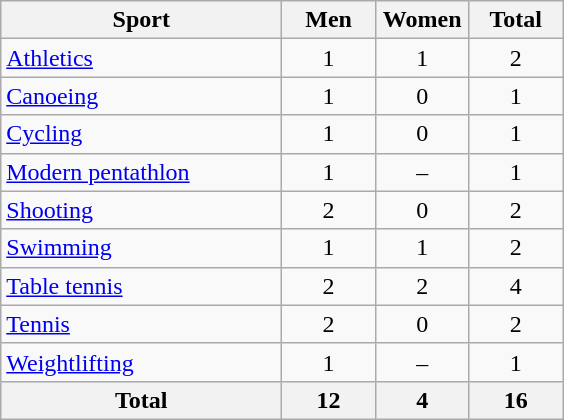<table class="wikitable sortable" style="text-align:center;">
<tr>
<th width=180>Sport</th>
<th width=55>Men</th>
<th width=55>Women</th>
<th width=55>Total</th>
</tr>
<tr>
<td align=left><a href='#'>Athletics</a></td>
<td>1</td>
<td>1</td>
<td>2</td>
</tr>
<tr>
<td align=left><a href='#'>Canoeing</a></td>
<td>1</td>
<td>0</td>
<td>1</td>
</tr>
<tr>
<td align=left><a href='#'>Cycling</a></td>
<td>1</td>
<td>0</td>
<td>1</td>
</tr>
<tr>
<td align=left><a href='#'>Modern pentathlon</a></td>
<td>1</td>
<td>–</td>
<td>1</td>
</tr>
<tr>
<td align=left><a href='#'>Shooting</a></td>
<td>2</td>
<td>0</td>
<td>2</td>
</tr>
<tr>
<td align=left><a href='#'>Swimming</a></td>
<td>1</td>
<td>1</td>
<td>2</td>
</tr>
<tr>
<td align=left><a href='#'>Table tennis</a></td>
<td>2</td>
<td>2</td>
<td>4</td>
</tr>
<tr>
<td align=left><a href='#'>Tennis</a></td>
<td>2</td>
<td>0</td>
<td>2</td>
</tr>
<tr>
<td align=left><a href='#'>Weightlifting</a></td>
<td>1</td>
<td>–</td>
<td>1</td>
</tr>
<tr>
<th>Total</th>
<th>12</th>
<th>4</th>
<th>16</th>
</tr>
</table>
